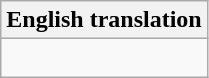<table class = "wikitable center">
<tr>
<th scope = "col" align=center>English translation</th>
</tr>
<tr>
<td align = left><br></td>
</tr>
</table>
